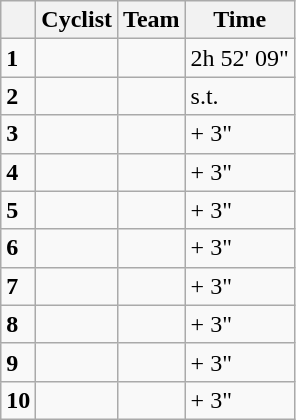<table class="wikitable">
<tr>
<th></th>
<th>Cyclist</th>
<th>Team</th>
<th>Time</th>
</tr>
<tr>
<td><strong>1</strong></td>
<td> </td>
<td></td>
<td>2h 52' 09"</td>
</tr>
<tr>
<td><strong>2</strong></td>
<td></td>
<td></td>
<td>s.t.</td>
</tr>
<tr>
<td><strong>3</strong></td>
<td><s></s></td>
<td><s></s></td>
<td>+ 3"</td>
</tr>
<tr>
<td><strong>4</strong></td>
<td></td>
<td></td>
<td>+ 3"</td>
</tr>
<tr>
<td><strong>5</strong></td>
<td></td>
<td></td>
<td>+ 3"</td>
</tr>
<tr>
<td><strong>6</strong></td>
<td></td>
<td></td>
<td>+ 3"</td>
</tr>
<tr>
<td><strong>7</strong></td>
<td></td>
<td></td>
<td>+ 3"</td>
</tr>
<tr>
<td><strong>8</strong></td>
<td></td>
<td></td>
<td>+ 3"</td>
</tr>
<tr>
<td><strong>9</strong></td>
<td></td>
<td></td>
<td>+ 3"</td>
</tr>
<tr>
<td><strong>10</strong></td>
<td> </td>
<td></td>
<td>+ 3"</td>
</tr>
</table>
